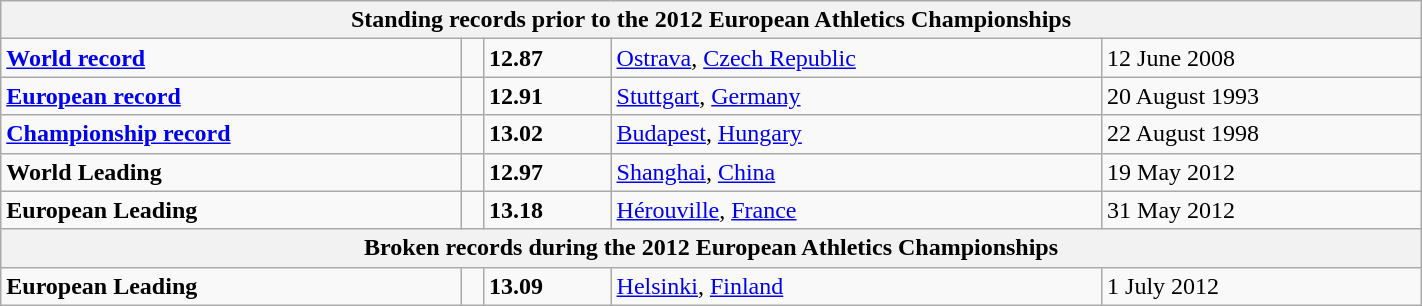<table class="wikitable" width=75%>
<tr>
<th colspan="5">Standing records prior to the 2012 European Athletics Championships</th>
</tr>
<tr>
<td><strong><a href='#'>World record</a></strong></td>
<td></td>
<td><strong>12.87</strong></td>
<td><a href='#'>Ostrava</a>, <a href='#'>Czech Republic</a></td>
<td>12 June 2008</td>
</tr>
<tr>
<td><strong><a href='#'>European record</a></strong></td>
<td></td>
<td><strong>12.91</strong></td>
<td><a href='#'>Stuttgart</a>, <a href='#'>Germany</a></td>
<td>20 August 1993</td>
</tr>
<tr>
<td><strong><a href='#'>Championship record</a></strong></td>
<td></td>
<td><strong>13.02</strong></td>
<td><a href='#'>Budapest</a>, <a href='#'>Hungary</a></td>
<td>22 August 1998</td>
</tr>
<tr>
<td><strong>World Leading</strong></td>
<td></td>
<td><strong>12.97</strong></td>
<td><a href='#'>Shanghai</a>, <a href='#'>China</a></td>
<td>19 May 2012</td>
</tr>
<tr>
<td><strong>European Leading</strong></td>
<td></td>
<td><strong>13.18</strong></td>
<td><a href='#'>Hérouville</a>, <a href='#'>France</a></td>
<td>31 May 2012</td>
</tr>
<tr>
<th colspan="5">Broken records during the 2012 European Athletics Championships</th>
</tr>
<tr>
<td><strong>European Leading</strong></td>
<td></td>
<td><strong>13.09</strong></td>
<td><a href='#'>Helsinki</a>, <a href='#'>Finland</a></td>
<td>1 July 2012</td>
</tr>
</table>
